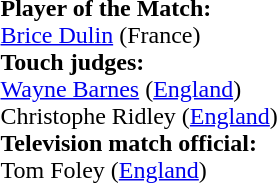<table style="width:100%">
<tr>
<td><br><strong>Player of the Match:</strong>
<br><a href='#'>Brice Dulin</a> (France)<br><strong>Touch judges:</strong>
<br><a href='#'>Wayne Barnes</a> (<a href='#'>England</a>)
<br>Christophe Ridley (<a href='#'>England</a>)
<br><strong>Television match official:</strong>
<br>Tom Foley (<a href='#'>England</a>)</td>
</tr>
</table>
